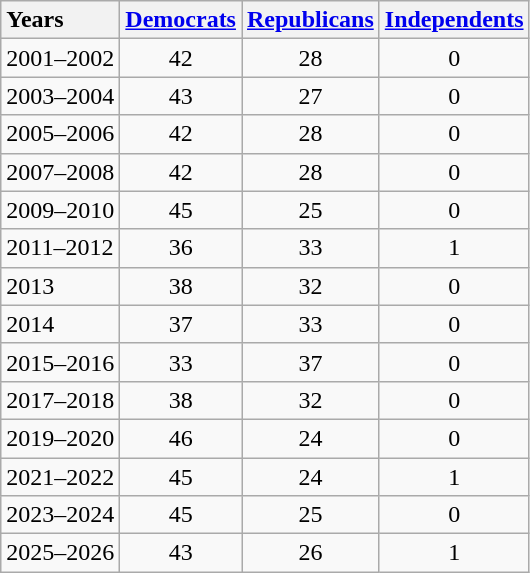<table class="wikitable" style="text-align:center">
<tr>
<th style="text-align:left; vertical-align:bottom;">Years</th>
<th><a href='#'>Democrats</a></th>
<th><a href='#'>Republicans</a></th>
<th><a href='#'>Independents</a></th>
</tr>
<tr>
<td style="text-align:left">2001–2002</td>
<td>42</td>
<td>28</td>
<td>0</td>
</tr>
<tr>
<td style="text-align:left">2003–2004</td>
<td>43</td>
<td>27</td>
<td>0</td>
</tr>
<tr>
<td style="text-align:left">2005–2006</td>
<td>42</td>
<td>28</td>
<td>0</td>
</tr>
<tr>
<td style="text-align:left">2007–2008</td>
<td>42</td>
<td>28</td>
<td>0</td>
</tr>
<tr>
<td style="text-align:left">2009–2010</td>
<td>45</td>
<td>25</td>
<td>0</td>
</tr>
<tr>
<td style="text-align:left">2011–2012</td>
<td>36</td>
<td>33</td>
<td>1</td>
</tr>
<tr>
<td style="text-align:left">2013</td>
<td>38</td>
<td>32</td>
<td>0</td>
</tr>
<tr>
<td style="text-align:left">2014</td>
<td>37</td>
<td>33</td>
<td>0</td>
</tr>
<tr>
<td style="text-align:left">2015–2016</td>
<td>33</td>
<td>37</td>
<td>0</td>
</tr>
<tr>
<td style="text-align:left">2017–2018</td>
<td>38</td>
<td>32</td>
<td>0</td>
</tr>
<tr>
<td style="text-align:left">2019–2020</td>
<td>46</td>
<td>24</td>
<td>0</td>
</tr>
<tr>
<td style="text-align:left">2021–2022</td>
<td>45</td>
<td>24</td>
<td>1</td>
</tr>
<tr>
<td style="text-align:left">2023–2024</td>
<td>45</td>
<td>25</td>
<td>0</td>
</tr>
<tr>
<td style="text-align:left">2025–2026</td>
<td>43</td>
<td>26</td>
<td>1</td>
</tr>
</table>
